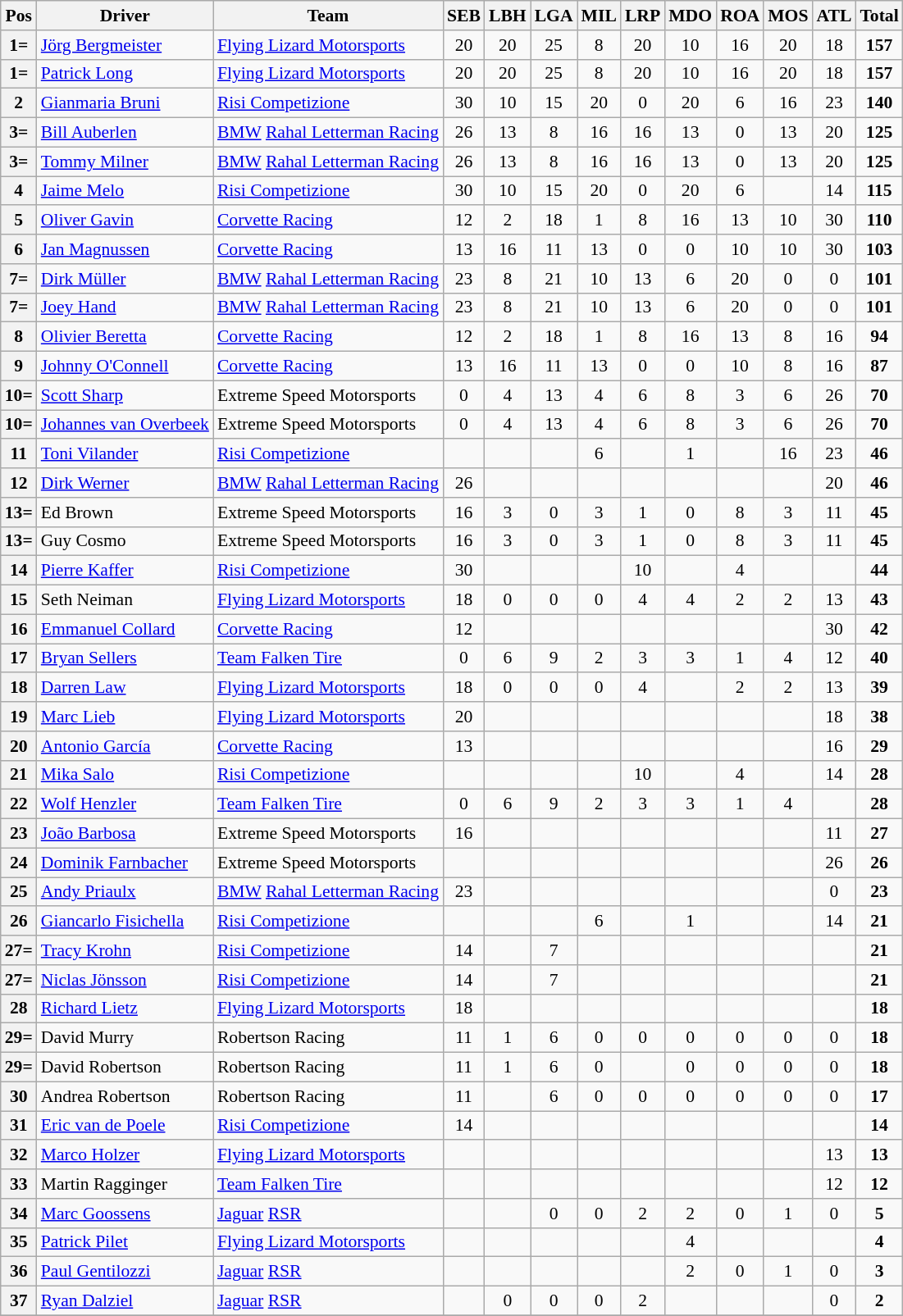<table class="wikitable" style="font-size: 90%;">
<tr>
<th>Pos</th>
<th>Driver</th>
<th>Team</th>
<th>SEB</th>
<th>LBH</th>
<th>LGA</th>
<th>MIL</th>
<th>LRP</th>
<th>MDO</th>
<th>ROA</th>
<th>MOS</th>
<th>ATL</th>
<th>Total</th>
</tr>
<tr>
<th>1=</th>
<td> <a href='#'>Jörg Bergmeister</a></td>
<td> <a href='#'>Flying Lizard Motorsports</a></td>
<td align="center">20</td>
<td align="center">20</td>
<td align="center">25</td>
<td align="center">8</td>
<td align="center">20</td>
<td align="center">10</td>
<td align="center">16</td>
<td align="center">20</td>
<td align="center">18</td>
<td align="center"><strong>157</strong></td>
</tr>
<tr>
<th>1=</th>
<td> <a href='#'>Patrick Long</a></td>
<td> <a href='#'>Flying Lizard Motorsports</a></td>
<td align="center">20</td>
<td align="center">20</td>
<td align="center">25</td>
<td align="center">8</td>
<td align="center">20</td>
<td align="center">10</td>
<td align="center">16</td>
<td align="center">20</td>
<td align="center">18</td>
<td align="center"><strong>157</strong></td>
</tr>
<tr>
<th>2</th>
<td> <a href='#'>Gianmaria Bruni</a></td>
<td> <a href='#'>Risi Competizione</a></td>
<td align="center">30</td>
<td align="center">10</td>
<td align="center">15</td>
<td align="center">20</td>
<td align="center">0</td>
<td align="center">20</td>
<td align="center">6</td>
<td align="center">16</td>
<td align="center">23</td>
<td align="center"><strong>140</strong></td>
</tr>
<tr>
<th>3=</th>
<td> <a href='#'>Bill Auberlen</a></td>
<td> <a href='#'>BMW</a> <a href='#'>Rahal Letterman Racing</a></td>
<td align="center">26</td>
<td align="center">13</td>
<td align="center">8</td>
<td align="center">16</td>
<td align="center">16</td>
<td align="center">13</td>
<td align="center">0</td>
<td align="center">13</td>
<td align="center">20</td>
<td align="center"><strong>125</strong></td>
</tr>
<tr>
<th>3=</th>
<td> <a href='#'>Tommy Milner</a></td>
<td> <a href='#'>BMW</a> <a href='#'>Rahal Letterman Racing</a></td>
<td align="center">26</td>
<td align="center">13</td>
<td align="center">8</td>
<td align="center">16</td>
<td align="center">16</td>
<td align="center">13</td>
<td align="center">0</td>
<td align="center">13</td>
<td align="center">20</td>
<td align="center"><strong>125</strong></td>
</tr>
<tr>
<th>4</th>
<td> <a href='#'>Jaime Melo</a></td>
<td> <a href='#'>Risi Competizione</a></td>
<td align="center">30</td>
<td align="center">10</td>
<td align="center">15</td>
<td align="center">20</td>
<td align="center">0</td>
<td align="center">20</td>
<td align="center">6</td>
<td></td>
<td align="center">14</td>
<td align="center"><strong>115</strong></td>
</tr>
<tr>
<th>5</th>
<td> <a href='#'>Oliver Gavin</a></td>
<td> <a href='#'>Corvette Racing</a></td>
<td align="center">12</td>
<td align="center">2</td>
<td align="center">18</td>
<td align="center">1</td>
<td align="center">8</td>
<td align="center">16</td>
<td align="center">13</td>
<td align="center">10</td>
<td align="center">30</td>
<td align="center"><strong>110</strong></td>
</tr>
<tr>
<th>6</th>
<td> <a href='#'>Jan Magnussen</a></td>
<td> <a href='#'>Corvette Racing</a></td>
<td align="center">13</td>
<td align="center">16</td>
<td align="center">11</td>
<td align="center">13</td>
<td align="center">0</td>
<td align="center">0</td>
<td align="center">10</td>
<td align="center">10</td>
<td align="center">30</td>
<td align="center"><strong>103</strong></td>
</tr>
<tr>
<th>7=</th>
<td> <a href='#'>Dirk Müller</a></td>
<td> <a href='#'>BMW</a> <a href='#'>Rahal Letterman Racing</a></td>
<td align="center">23</td>
<td align="center">8</td>
<td align="center">21</td>
<td align="center">10</td>
<td align="center">13</td>
<td align="center">6</td>
<td align="center">20</td>
<td align="center">0</td>
<td align="center">0</td>
<td align="center"><strong>101</strong></td>
</tr>
<tr>
<th>7=</th>
<td> <a href='#'>Joey Hand</a></td>
<td> <a href='#'>BMW</a> <a href='#'>Rahal Letterman Racing</a></td>
<td align="center">23</td>
<td align="center">8</td>
<td align="center">21</td>
<td align="center">10</td>
<td align="center">13</td>
<td align="center">6</td>
<td align="center">20</td>
<td align="center">0</td>
<td align="center">0</td>
<td align="center"><strong>101</strong></td>
</tr>
<tr>
<th>8</th>
<td> <a href='#'>Olivier Beretta</a></td>
<td> <a href='#'>Corvette Racing</a></td>
<td align="center">12</td>
<td align="center">2</td>
<td align="center">18</td>
<td align="center">1</td>
<td align="center">8</td>
<td align="center">16</td>
<td align="center">13</td>
<td align="center">8</td>
<td align="center">16</td>
<td align="center"><strong>94</strong></td>
</tr>
<tr>
<th>9</th>
<td> <a href='#'>Johnny O'Connell</a></td>
<td> <a href='#'>Corvette Racing</a></td>
<td align="center">13</td>
<td align="center">16</td>
<td align="center">11</td>
<td align="center">13</td>
<td align="center">0</td>
<td align="center">0</td>
<td align="center">10</td>
<td align="center">8</td>
<td align="center">16</td>
<td align="center"><strong>87</strong></td>
</tr>
<tr>
<th>10=</th>
<td> <a href='#'>Scott Sharp</a></td>
<td> Extreme Speed Motorsports</td>
<td align="center">0</td>
<td align="center">4</td>
<td align="center">13</td>
<td align="center">4</td>
<td align="center">6</td>
<td align="center">8</td>
<td align="center">3</td>
<td align="center">6</td>
<td align="center">26</td>
<td align="center"><strong>70</strong></td>
</tr>
<tr>
<th>10=</th>
<td> <a href='#'>Johannes van Overbeek</a></td>
<td> Extreme Speed Motorsports</td>
<td align="center">0</td>
<td align="center">4</td>
<td align="center">13</td>
<td align="center">4</td>
<td align="center">6</td>
<td align="center">8</td>
<td align="center">3</td>
<td align="center">6</td>
<td align="center">26</td>
<td align="center"><strong>70</strong></td>
</tr>
<tr>
<th>11</th>
<td> <a href='#'>Toni Vilander</a></td>
<td> <a href='#'>Risi Competizione</a></td>
<td></td>
<td></td>
<td></td>
<td align="center">6</td>
<td></td>
<td align="center">1</td>
<td></td>
<td align="center">16</td>
<td align="center">23</td>
<td align="center"><strong>46</strong></td>
</tr>
<tr>
<th>12</th>
<td> <a href='#'>Dirk Werner</a></td>
<td> <a href='#'>BMW</a> <a href='#'>Rahal Letterman Racing</a></td>
<td align="center">26</td>
<td></td>
<td></td>
<td></td>
<td></td>
<td></td>
<td></td>
<td></td>
<td align="center">20</td>
<td align="center"><strong>46</strong></td>
</tr>
<tr>
<th>13=</th>
<td> Ed Brown</td>
<td> Extreme Speed Motorsports</td>
<td align="center">16</td>
<td align="center">3</td>
<td align="center">0</td>
<td align="center">3</td>
<td align="center">1</td>
<td align="center">0</td>
<td align="center">8</td>
<td align="center">3</td>
<td align="center">11</td>
<td align="center"><strong>45</strong></td>
</tr>
<tr>
<th>13=</th>
<td> Guy Cosmo</td>
<td> Extreme Speed Motorsports</td>
<td align="center">16</td>
<td align="center">3</td>
<td align="center">0</td>
<td align="center">3</td>
<td align="center">1</td>
<td align="center">0</td>
<td align="center">8</td>
<td align="center">3</td>
<td align="center">11</td>
<td align="center"><strong>45</strong></td>
</tr>
<tr>
<th>14</th>
<td> <a href='#'>Pierre Kaffer</a></td>
<td> <a href='#'>Risi Competizione</a></td>
<td align="center">30</td>
<td></td>
<td></td>
<td></td>
<td align="center">10</td>
<td></td>
<td align="center">4</td>
<td></td>
<td></td>
<td align="center"><strong>44</strong></td>
</tr>
<tr>
<th>15</th>
<td> Seth Neiman</td>
<td> <a href='#'>Flying Lizard Motorsports</a></td>
<td align="center">18</td>
<td align="center">0</td>
<td align="center">0</td>
<td align="center">0</td>
<td align="center">4</td>
<td align="center">4</td>
<td align="center">2</td>
<td align="center">2</td>
<td align="center">13</td>
<td align="center"><strong>43</strong></td>
</tr>
<tr>
<th>16</th>
<td> <a href='#'>Emmanuel Collard</a></td>
<td> <a href='#'>Corvette Racing</a></td>
<td align="center">12</td>
<td></td>
<td></td>
<td></td>
<td></td>
<td></td>
<td></td>
<td></td>
<td align="center">30</td>
<td align="center"><strong>42</strong></td>
</tr>
<tr>
<th>17</th>
<td> <a href='#'>Bryan Sellers</a></td>
<td> <a href='#'>Team Falken Tire</a></td>
<td align="center">0</td>
<td align="center">6</td>
<td align="center">9</td>
<td align="center">2</td>
<td align="center">3</td>
<td align="center">3</td>
<td align="center">1</td>
<td align="center">4</td>
<td align="center">12</td>
<td align="center"><strong>40</strong></td>
</tr>
<tr>
<th>18</th>
<td> <a href='#'>Darren Law</a></td>
<td> <a href='#'>Flying Lizard Motorsports</a></td>
<td align="center">18</td>
<td align="center">0</td>
<td align="center">0</td>
<td align="center">0</td>
<td align="center">4</td>
<td></td>
<td align="center">2</td>
<td align="center">2</td>
<td align="center">13</td>
<td align="center"><strong>39</strong></td>
</tr>
<tr>
<th>19</th>
<td> <a href='#'>Marc Lieb</a></td>
<td> <a href='#'>Flying Lizard Motorsports</a></td>
<td align="center">20</td>
<td></td>
<td></td>
<td></td>
<td></td>
<td></td>
<td></td>
<td></td>
<td align="center">18</td>
<td align="center"><strong>38</strong></td>
</tr>
<tr>
<th>20</th>
<td> <a href='#'>Antonio García</a></td>
<td> <a href='#'>Corvette Racing</a></td>
<td align="center">13</td>
<td></td>
<td></td>
<td></td>
<td></td>
<td></td>
<td></td>
<td></td>
<td align="center">16</td>
<td align="center"><strong>29</strong></td>
</tr>
<tr>
<th>21</th>
<td> <a href='#'>Mika Salo</a></td>
<td> <a href='#'>Risi Competizione</a></td>
<td></td>
<td></td>
<td></td>
<td></td>
<td align="center">10</td>
<td></td>
<td align="center">4</td>
<td></td>
<td align="center">14</td>
<td align="center"><strong>28</strong></td>
</tr>
<tr>
<th>22</th>
<td> <a href='#'>Wolf Henzler</a></td>
<td> <a href='#'>Team Falken Tire</a></td>
<td align="center">0</td>
<td align="center">6</td>
<td align="center">9</td>
<td align="center">2</td>
<td align="center">3</td>
<td align="center">3</td>
<td align="center">1</td>
<td align="center">4</td>
<td></td>
<td align="center"><strong>28</strong></td>
</tr>
<tr>
<th>23</th>
<td> <a href='#'>João Barbosa</a></td>
<td> Extreme Speed Motorsports</td>
<td align="center">16</td>
<td></td>
<td></td>
<td></td>
<td></td>
<td></td>
<td></td>
<td></td>
<td align="center">11</td>
<td align="center"><strong>27</strong></td>
</tr>
<tr>
<th>24</th>
<td> <a href='#'>Dominik Farnbacher</a></td>
<td> Extreme Speed Motorsports</td>
<td></td>
<td></td>
<td></td>
<td></td>
<td></td>
<td></td>
<td></td>
<td></td>
<td align="center">26</td>
<td align="center"><strong>26</strong></td>
</tr>
<tr>
<th>25</th>
<td> <a href='#'>Andy Priaulx</a></td>
<td> <a href='#'>BMW</a> <a href='#'>Rahal Letterman Racing</a></td>
<td align="center">23</td>
<td></td>
<td></td>
<td></td>
<td></td>
<td></td>
<td></td>
<td></td>
<td align="center">0</td>
<td align="center"><strong>23</strong></td>
</tr>
<tr>
<th>26</th>
<td> <a href='#'>Giancarlo Fisichella</a></td>
<td> <a href='#'>Risi Competizione</a></td>
<td></td>
<td></td>
<td></td>
<td align="center">6</td>
<td></td>
<td align="center">1</td>
<td></td>
<td></td>
<td align="center">14</td>
<td align="center"><strong>21</strong></td>
</tr>
<tr>
<th>27=</th>
<td> <a href='#'>Tracy Krohn</a></td>
<td> <a href='#'>Risi Competizione</a></td>
<td align="center">14</td>
<td></td>
<td align="center">7</td>
<td></td>
<td></td>
<td></td>
<td></td>
<td></td>
<td></td>
<td align="center"><strong>21</strong></td>
</tr>
<tr>
<th>27=</th>
<td> <a href='#'>Niclas Jönsson</a></td>
<td> <a href='#'>Risi Competizione</a></td>
<td align="center">14</td>
<td></td>
<td align="center">7</td>
<td></td>
<td></td>
<td></td>
<td></td>
<td></td>
<td></td>
<td align="center"><strong>21</strong></td>
</tr>
<tr>
<th>28</th>
<td> <a href='#'>Richard Lietz</a></td>
<td> <a href='#'>Flying Lizard Motorsports</a></td>
<td align="center">18</td>
<td></td>
<td></td>
<td></td>
<td></td>
<td></td>
<td></td>
<td></td>
<td></td>
<td align="center"><strong>18</strong></td>
</tr>
<tr>
<th>29=</th>
<td> David Murry</td>
<td> Robertson Racing</td>
<td align="center">11</td>
<td align="center">1</td>
<td align="center">6</td>
<td align="center">0</td>
<td align="center">0</td>
<td align="center">0</td>
<td align="center">0</td>
<td align="center">0</td>
<td align="center">0</td>
<td align="center"><strong>18</strong></td>
</tr>
<tr>
<th>29=</th>
<td> David Robertson</td>
<td> Robertson Racing</td>
<td align="center">11</td>
<td align="center">1</td>
<td align="center">6</td>
<td align="center">0</td>
<td></td>
<td align="center">0</td>
<td align="center">0</td>
<td align="center">0</td>
<td align="center">0</td>
<td align="center"><strong>18</strong></td>
</tr>
<tr>
<th>30</th>
<td> Andrea Robertson</td>
<td> Robertson Racing</td>
<td align="center">11</td>
<td></td>
<td align="center">6</td>
<td align="center">0</td>
<td align="center">0</td>
<td align="center">0</td>
<td align="center">0</td>
<td align="center">0</td>
<td align="center">0</td>
<td align="center"><strong>17</strong></td>
</tr>
<tr>
<th>31</th>
<td> <a href='#'>Eric van de Poele</a></td>
<td> <a href='#'>Risi Competizione</a></td>
<td align="center">14</td>
<td></td>
<td></td>
<td></td>
<td></td>
<td></td>
<td></td>
<td></td>
<td></td>
<td align="center"><strong>14</strong></td>
</tr>
<tr>
<th>32</th>
<td> <a href='#'>Marco Holzer</a></td>
<td> <a href='#'>Flying Lizard Motorsports</a></td>
<td></td>
<td></td>
<td></td>
<td></td>
<td></td>
<td></td>
<td></td>
<td></td>
<td align="center">13</td>
<td align="center"><strong>13</strong></td>
</tr>
<tr>
<th>33</th>
<td> Martin Ragginger</td>
<td> <a href='#'>Team Falken Tire</a></td>
<td></td>
<td></td>
<td></td>
<td></td>
<td></td>
<td></td>
<td></td>
<td></td>
<td align="center">12</td>
<td align="center"><strong>12</strong></td>
</tr>
<tr>
<th>34</th>
<td> <a href='#'>Marc Goossens</a></td>
<td> <a href='#'>Jaguar</a> <a href='#'>RSR</a></td>
<td></td>
<td></td>
<td align="center">0</td>
<td align="center">0</td>
<td align="center">2</td>
<td align="center">2</td>
<td align="center">0</td>
<td align="center">1</td>
<td align="center">0</td>
<td align="center"><strong>5</strong></td>
</tr>
<tr>
<th>35</th>
<td> <a href='#'>Patrick Pilet</a></td>
<td> <a href='#'>Flying Lizard Motorsports</a></td>
<td></td>
<td></td>
<td></td>
<td></td>
<td></td>
<td align="center">4</td>
<td></td>
<td></td>
<td></td>
<td align="center"><strong>4</strong></td>
</tr>
<tr>
<th>36</th>
<td> <a href='#'>Paul Gentilozzi</a></td>
<td> <a href='#'>Jaguar</a> <a href='#'>RSR</a></td>
<td></td>
<td></td>
<td></td>
<td></td>
<td></td>
<td align="center">2</td>
<td align="center">0</td>
<td align="center">1</td>
<td align="center">0</td>
<td align="center"><strong>3</strong></td>
</tr>
<tr>
<th>37</th>
<td> <a href='#'>Ryan Dalziel</a></td>
<td> <a href='#'>Jaguar</a> <a href='#'>RSR</a></td>
<td></td>
<td align="center">0</td>
<td align="center">0</td>
<td align="center">0</td>
<td align="center">2</td>
<td></td>
<td></td>
<td></td>
<td align="center">0</td>
<td align="center"><strong>2</strong></td>
</tr>
<tr>
</tr>
</table>
